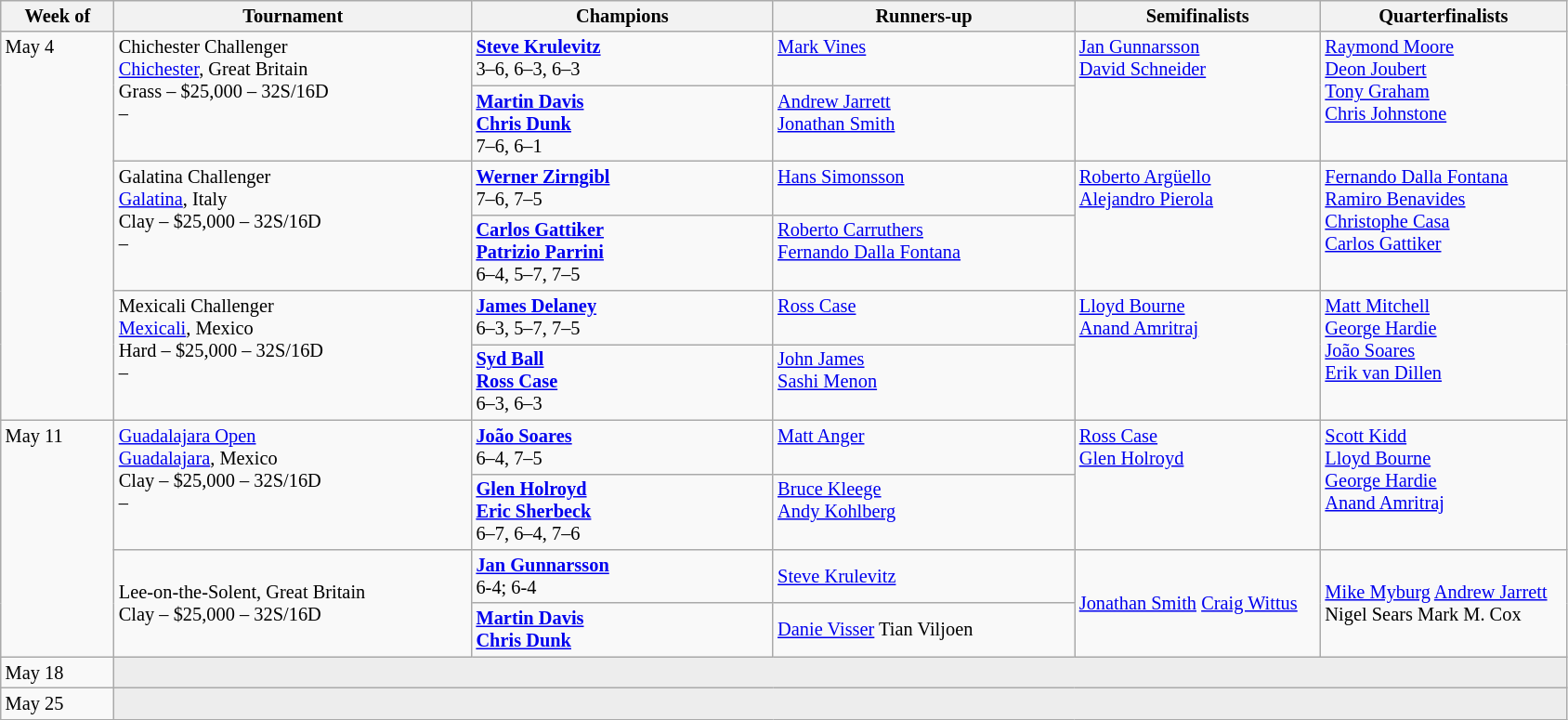<table class="wikitable" style="font-size:85%;">
<tr>
<th width="75">Week of</th>
<th width="250">Tournament</th>
<th width="210">Champions</th>
<th width="210">Runners-up</th>
<th width="170">Semifinalists</th>
<th width="170">Quarterfinalists</th>
</tr>
<tr valign="top">
<td rowspan="6">May 4</td>
<td rowspan="2">Chichester Challenger<br> <a href='#'>Chichester</a>, Great Britain<br>Grass – $25,000 – 32S/16D<br>  – </td>
<td> <strong><a href='#'>Steve Krulevitz</a></strong> <br>3–6, 6–3, 6–3</td>
<td> <a href='#'>Mark Vines</a></td>
<td rowspan="2"> <a href='#'>Jan Gunnarsson</a> <br>  <a href='#'>David Schneider</a></td>
<td rowspan="2"> <a href='#'>Raymond Moore</a> <br>  <a href='#'>Deon Joubert</a> <br> <a href='#'>Tony Graham</a> <br>  <a href='#'>Chris Johnstone</a></td>
</tr>
<tr valign="top">
<td> <strong><a href='#'>Martin Davis</a></strong> <br> <strong><a href='#'>Chris Dunk</a></strong><br>7–6, 6–1</td>
<td> <a href='#'>Andrew Jarrett</a> <br> <a href='#'>Jonathan Smith</a></td>
</tr>
<tr valign="top">
<td rowspan="2">Galatina Challenger<br> <a href='#'>Galatina</a>, Italy<br>Clay – $25,000 – 32S/16D<br>  – </td>
<td> <strong><a href='#'>Werner Zirngibl</a></strong> <br>7–6, 7–5</td>
<td> <a href='#'>Hans Simonsson</a></td>
<td rowspan="2"> <a href='#'>Roberto Argüello</a> <br>  <a href='#'>Alejandro Pierola</a></td>
<td rowspan="2"> <a href='#'>Fernando Dalla Fontana</a> <br>  <a href='#'>Ramiro Benavides</a> <br> <a href='#'>Christophe Casa</a> <br>  <a href='#'>Carlos Gattiker</a></td>
</tr>
<tr valign="top">
<td> <strong><a href='#'>Carlos Gattiker</a></strong> <br> <strong><a href='#'>Patrizio Parrini</a></strong><br>6–4, 5–7, 7–5</td>
<td> <a href='#'>Roberto Carruthers</a> <br> <a href='#'>Fernando Dalla Fontana</a></td>
</tr>
<tr valign="top">
<td rowspan="2">Mexicali Challenger<br> <a href='#'>Mexicali</a>, Mexico<br>Hard – $25,000 – 32S/16D<br>  – </td>
<td> <strong><a href='#'>James Delaney</a></strong> <br>6–3, 5–7, 7–5</td>
<td> <a href='#'>Ross Case</a></td>
<td rowspan="2"> <a href='#'>Lloyd Bourne</a> <br>  <a href='#'>Anand Amritraj</a></td>
<td rowspan="2"> <a href='#'>Matt Mitchell</a> <br>  <a href='#'>George Hardie</a> <br> <a href='#'>João Soares</a> <br>  <a href='#'>Erik van Dillen</a></td>
</tr>
<tr valign="top">
<td> <strong><a href='#'>Syd Ball</a></strong> <br> <strong><a href='#'>Ross Case</a></strong><br>6–3, 6–3</td>
<td> <a href='#'>John James</a> <br> <a href='#'>Sashi Menon</a></td>
</tr>
<tr valign="top">
<td rowspan="4">May 11</td>
<td rowspan="2"><a href='#'>Guadalajara Open</a><br> <a href='#'>Guadalajara</a>, Mexico<br>Clay – $25,000 – 32S/16D<br>  – </td>
<td> <strong><a href='#'>João Soares</a></strong> <br>6–4, 7–5</td>
<td> <a href='#'>Matt Anger</a></td>
<td rowspan="2"> <a href='#'>Ross Case</a> <br>  <a href='#'>Glen Holroyd</a></td>
<td rowspan="2"> <a href='#'>Scott Kidd</a> <br>  <a href='#'>Lloyd Bourne</a> <br> <a href='#'>George Hardie</a> <br>  <a href='#'>Anand Amritraj</a></td>
</tr>
<tr valign="top">
<td> <strong><a href='#'>Glen Holroyd</a></strong> <br> <strong><a href='#'>Eric Sherbeck</a></strong><br>6–7, 6–4, 7–6</td>
<td> <a href='#'>Bruce Kleege</a> <br> <a href='#'>Andy Kohlberg</a></td>
</tr>
<tr>
<td rowspan="2">Lee-on-the-Solent, Great Britain<br>Clay – $25,000 – 32S/16D</td>
<td><strong> <a href='#'>Jan Gunnarsson</a></strong><br>6-4; 6-4</td>
<td> <a href='#'>Steve Krulevitz</a> <br></td>
<td rowspan="2"> <a href='#'>Jonathan Smith</a> <a href='#'>Craig Wittus</a></td>
<td rowspan="2"> <a href='#'>Mike Myburg</a>          <a href='#'>Andrew Jarrett</a>   Nigel Sears         Mark M. Cox</td>
</tr>
<tr>
<td> <strong><a href='#'>Martin Davis</a></strong> <br> <strong><a href='#'>Chris Dunk</a></strong></td>
<td> <a href='#'>Danie Visser</a>           Tian Viljoen</td>
</tr>
<tr valign="top">
<td rowspan="1">May 18</td>
<td colspan="5" bgcolor="#ededed"></td>
</tr>
<tr valign="top">
<td rowspan="1">May 25</td>
<td colspan="5" bgcolor="#ededed"></td>
</tr>
</table>
